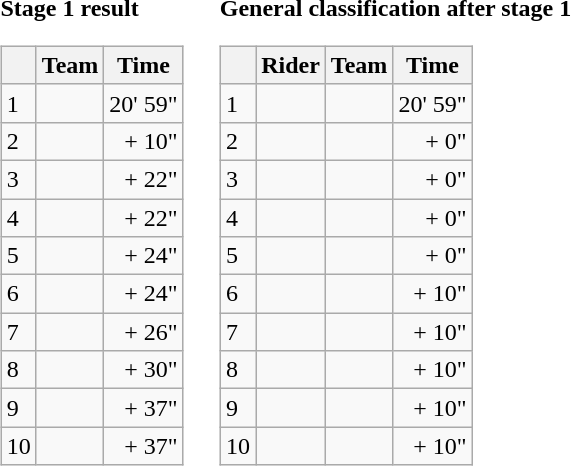<table>
<tr>
<td><strong>Stage 1 result</strong><br><table class="wikitable">
<tr>
<th></th>
<th>Team</th>
<th>Time</th>
</tr>
<tr>
<td>1</td>
<td></td>
<td align="right">20' 59"</td>
</tr>
<tr>
<td>2</td>
<td></td>
<td align="right">+ 10"</td>
</tr>
<tr>
<td>3</td>
<td></td>
<td align="right">+ 22"</td>
</tr>
<tr>
<td>4</td>
<td></td>
<td align="right">+ 22"</td>
</tr>
<tr>
<td>5</td>
<td></td>
<td align="right">+ 24"</td>
</tr>
<tr>
<td>6</td>
<td></td>
<td align="right">+ 24"</td>
</tr>
<tr>
<td>7</td>
<td></td>
<td align="right">+ 26"</td>
</tr>
<tr>
<td>8</td>
<td></td>
<td align="right">+ 30"</td>
</tr>
<tr>
<td>9</td>
<td></td>
<td align="right">+ 37"</td>
</tr>
<tr>
<td>10</td>
<td></td>
<td align="right">+ 37"</td>
</tr>
</table>
</td>
<td></td>
<td><strong>General classification after stage 1</strong><br><table class="wikitable">
<tr>
<th></th>
<th>Rider</th>
<th>Team</th>
<th>Time</th>
</tr>
<tr>
<td>1</td>
<td> </td>
<td></td>
<td align="right">20' 59"</td>
</tr>
<tr>
<td>2</td>
<td></td>
<td></td>
<td align="right">+ 0"</td>
</tr>
<tr>
<td>3</td>
<td></td>
<td></td>
<td align="right">+ 0"</td>
</tr>
<tr>
<td>4</td>
<td></td>
<td></td>
<td align="right">+ 0"</td>
</tr>
<tr>
<td>5</td>
<td></td>
<td></td>
<td align="right">+ 0"</td>
</tr>
<tr>
<td>6</td>
<td></td>
<td></td>
<td align="right">+ 10"</td>
</tr>
<tr>
<td>7</td>
<td></td>
<td></td>
<td align="right">+ 10"</td>
</tr>
<tr>
<td>8</td>
<td></td>
<td></td>
<td align="right">+ 10"</td>
</tr>
<tr>
<td>9</td>
<td> </td>
<td></td>
<td align="right">+ 10"</td>
</tr>
<tr>
<td>10</td>
<td></td>
<td></td>
<td align="right">+ 10"</td>
</tr>
</table>
</td>
</tr>
</table>
